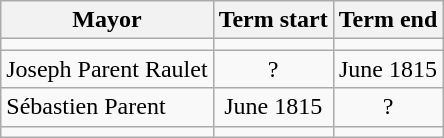<table class="wikitable">
<tr>
<th>Mayor</th>
<th>Term start</th>
<th>Term end</th>
</tr>
<tr>
<td></td>
<td align=center></td>
<td align=center></td>
</tr>
<tr>
<td>Joseph Parent Raulet</td>
<td align=center>?</td>
<td align=center>June 1815</td>
</tr>
<tr>
<td>Sébastien Parent</td>
<td align=center>June 1815</td>
<td align=center>?</td>
</tr>
<tr>
<td></td>
<td align=center></td>
<td align=center></td>
</tr>
</table>
